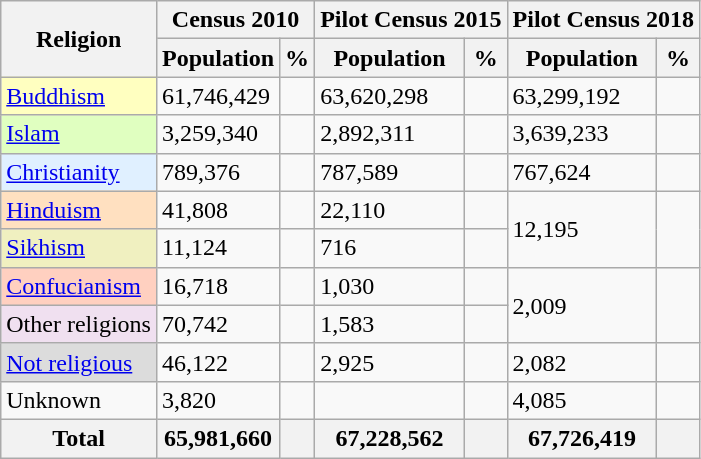<table class="wikitable">
<tr>
<th rowspan="2">Religion</th>
<th colspan="2">Census 2010</th>
<th colspan="2">Pilot Census 2015</th>
<th colspan="2">Pilot Census 2018</th>
</tr>
<tr>
<th>Population</th>
<th>%</th>
<th>Population</th>
<th>%</th>
<th>Population</th>
<th>%</th>
</tr>
<tr>
<td style="background:#FFFFC0;"><a href='#'>Buddhism</a></td>
<td>61,746,429</td>
<td></td>
<td>63,620,298</td>
<td></td>
<td>63,299,192</td>
<td></td>
</tr>
<tr>
<td style="background:#E0FFC0;"><a href='#'>Islam</a></td>
<td>3,259,340</td>
<td></td>
<td>2,892,311</td>
<td></td>
<td>3,639,233</td>
<td></td>
</tr>
<tr>
<td style="background:#E0F0FF;"><a href='#'>Christianity</a></td>
<td>789,376</td>
<td></td>
<td>787,589</td>
<td></td>
<td>767,624</td>
<td></td>
</tr>
<tr>
<td style="background:#FFE0C0;"><a href='#'>Hinduism</a></td>
<td>41,808</td>
<td></td>
<td>22,110</td>
<td></td>
<td rowspan="2">12,195</td>
<td rowspan="2"></td>
</tr>
<tr>
<td style="background:#F0F0C0;"><a href='#'>Sikhism</a></td>
<td>11,124</td>
<td></td>
<td>716</td>
<td></td>
</tr>
<tr>
<td style="background:#FFD0C0;"><a href='#'>Confucianism</a></td>
<td>16,718</td>
<td></td>
<td>1,030</td>
<td></td>
<td rowspan="2">2,009</td>
<td rowspan="2"></td>
</tr>
<tr>
<td style="background:#F0E0F0;">Other religions</td>
<td>70,742</td>
<td></td>
<td>1,583</td>
<td></td>
</tr>
<tr>
<td style="background:Gainsboro;"><a href='#'>Not religious</a></td>
<td>46,122</td>
<td></td>
<td>2,925</td>
<td></td>
<td>2,082</td>
<td></td>
</tr>
<tr>
<td>Unknown</td>
<td>3,820</td>
<td></td>
<td></td>
<td></td>
<td>4,085</td>
<td></td>
</tr>
<tr>
<th>Total</th>
<th>65,981,660</th>
<th></th>
<th>67,228,562</th>
<th></th>
<th>67,726,419</th>
<th></th>
</tr>
</table>
